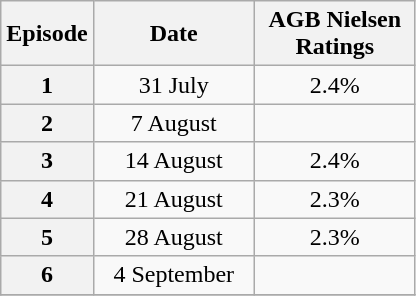<table class=wikitable style=text-align:center>
<tr>
<th>Episode</th>
<th style="width:100px;">Date</th>
<th style="width:100px;">AGB Nielsen<br>Ratings</th>
</tr>
<tr>
<th>1</th>
<td>31 July</td>
<td>2.4%</td>
</tr>
<tr>
<th>2</th>
<td>7 August</td>
<td></td>
</tr>
<tr>
<th>3</th>
<td>14 August</td>
<td>2.4%</td>
</tr>
<tr>
<th>4</th>
<td>21 August</td>
<td>2.3%</td>
</tr>
<tr>
<th>5</th>
<td>28 August</td>
<td>2.3%</td>
</tr>
<tr>
<th>6</th>
<td>4 September</td>
<td></td>
</tr>
<tr>
</tr>
</table>
